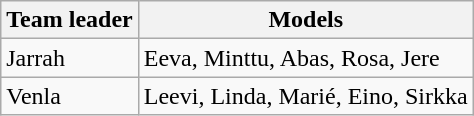<table class="wikitable">
<tr>
<th>Team leader</th>
<th>Models</th>
</tr>
<tr>
<td>Jarrah</td>
<td>Eeva, Minttu, Abas, Rosa, Jere</td>
</tr>
<tr>
<td>Venla</td>
<td>Leevi, Linda, Marié, Eino, Sirkka</td>
</tr>
</table>
